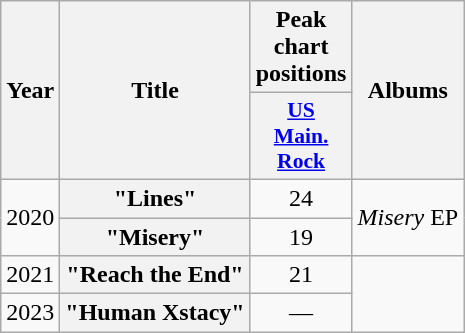<table class="wikitable plainrowheaders" style="text-align:center;">
<tr>
<th scope="col" rowspan="2">Year</th>
<th scope="col" rowspan="2">Title</th>
<th scope="col">Peak chart positions</th>
<th scope="col" rowspan="2">Albums</th>
</tr>
<tr>
<th scope="col" style="width:3em;font-size:90%;"><a href='#'>US<br>Main.<br>Rock</a></th>
</tr>
<tr>
<td rowspan="2">2020</td>
<th scope="row">"Lines"</th>
<td>24</td>
<td rowspan="2"><em>Misery</em> EP</td>
</tr>
<tr>
<th scope="row">"Misery"</th>
<td>19</td>
</tr>
<tr>
<td>2021</td>
<th scope="row">"Reach the End"</th>
<td>21</td>
</tr>
<tr>
<td>2023</td>
<th scope="row">"Human Xstacy"</th>
<td>—</td>
</tr>
</table>
